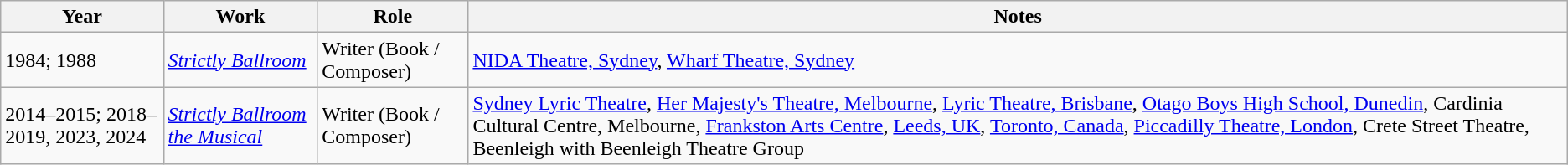<table class=wikitable>
<tr>
<th>Year</th>
<th>Work</th>
<th>Role</th>
<th>Notes</th>
</tr>
<tr>
<td>1984; 1988</td>
<td><em><a href='#'>Strictly Ballroom</a></em></td>
<td>Writer (Book / Composer)</td>
<td><a href='#'>NIDA Theatre, Sydney</a>, <a href='#'>Wharf Theatre, Sydney</a></td>
</tr>
<tr>
<td>2014–2015; 2018–2019, 2023, 2024</td>
<td><em><a href='#'>Strictly Ballroom the Musical</a></em></td>
<td>Writer (Book / Composer)</td>
<td><a href='#'>Sydney Lyric Theatre</a>, <a href='#'>Her Majesty's Theatre, Melbourne</a>, <a href='#'>Lyric Theatre, Brisbane</a>, <a href='#'>Otago Boys High School, Dunedin</a>, Cardinia Cultural Centre, Melbourne, <a href='#'>Frankston Arts Centre</a>, <a href='#'>Leeds, UK</a>, <a href='#'>Toronto, Canada</a>, <a href='#'>Piccadilly Theatre, London</a>, Crete Street Theatre, Beenleigh with Beenleigh Theatre Group</td>
</tr>
</table>
